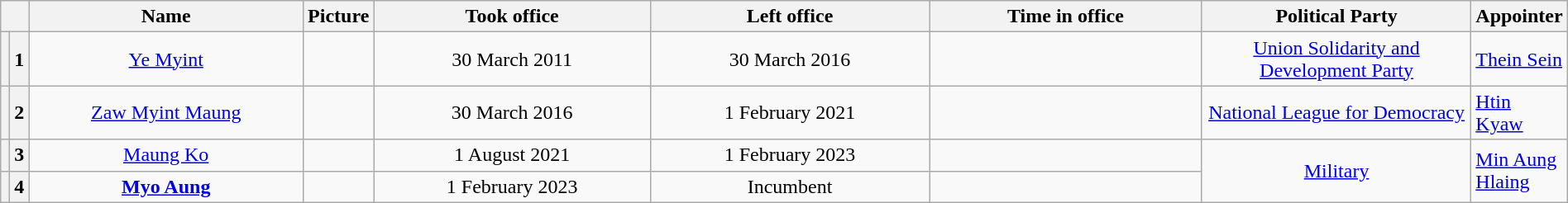<table class="wikitable" width="100%">
<tr>
<th colspan="2" width="1%"></th>
<th width="20%">Name<br></th>
<th width="100px">Picture</th>
<th width="20%">Took office</th>
<th width="20%">Left office</th>
<th width="20%">Time in office</th>
<th width="20%">Political Party</th>
<th width="20%">Appointer</th>
</tr>
<tr>
<th></th>
<th style="text-align:center;">1</th>
<td align=center><a href='#'>Ye Myint</a></td>
<td align=center></td>
<td align=center>30 March 2011</td>
<td align=center>30 March 2016</td>
<td align=center></td>
<td align=center><a href='#'>Union Solidarity and Development Party</a></td>
<td><a href='#'>Thein Sein</a></td>
</tr>
<tr>
<th></th>
<th style="text-align:center;">2</th>
<td align=center><a href='#'>Zaw Myint Maung</a><br></td>
<td align=center></td>
<td align=center>30 March 2016</td>
<td align=center>1 February 2021</td>
<td align=center></td>
<td align=center><a href='#'>National League for Democracy</a></td>
<td><a href='#'>Htin Kyaw</a></td>
</tr>
<tr>
<th></th>
<th style="text-align:center;">3</th>
<td align=center><a href='#'>Maung Ko</a></td>
<td align=center></td>
<td align=center>1 August 2021</td>
<td align=center>1 February 2023</td>
<td align=center></td>
<td rowspan=2 align=center><a href='#'>Military</a></td>
<td rowspan=2><a href='#'>Min Aung Hlaing</a></td>
</tr>
<tr>
<th></th>
<th style="text-align:center;">4</th>
<td align=center><strong><a href='#'>Myo Aung</a></strong></td>
<td align=center></td>
<td align=center>1 February 2023</td>
<td align=center>Incumbent</td>
<td align=center></td>
</tr>
</table>
